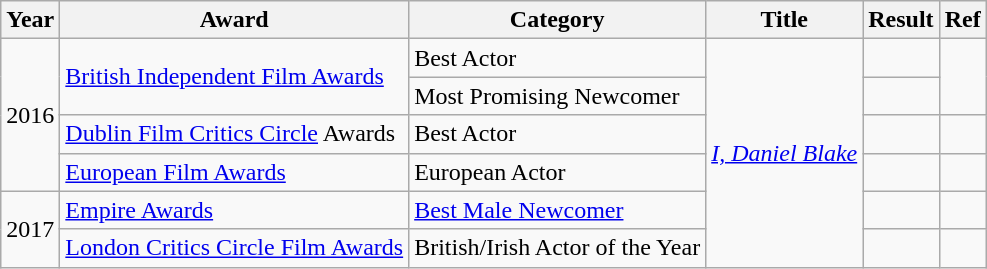<table class="wikitable">
<tr>
<th>Year</th>
<th>Award</th>
<th>Category</th>
<th>Title</th>
<th>Result</th>
<th>Ref</th>
</tr>
<tr>
<td rowspan="4">2016</td>
<td rowspan="2"><a href='#'>British Independent Film Awards</a></td>
<td>Best Actor</td>
<td rowspan="6"><em><a href='#'>I, Daniel Blake</a></em></td>
<td></td>
<td rowspan="2"></td>
</tr>
<tr>
<td>Most Promising Newcomer</td>
<td></td>
</tr>
<tr>
<td><a href='#'>Dublin Film Critics Circle</a> Awards</td>
<td>Best Actor</td>
<td></td>
<td></td>
</tr>
<tr>
<td><a href='#'>European Film Awards</a></td>
<td>European Actor</td>
<td></td>
<td></td>
</tr>
<tr>
<td rowspan="2">2017</td>
<td><a href='#'>Empire Awards</a></td>
<td><a href='#'>Best Male Newcomer</a></td>
<td></td>
<td></td>
</tr>
<tr>
<td><a href='#'>London Critics Circle Film Awards</a></td>
<td>British/Irish Actor of the Year</td>
<td></td>
<td></td>
</tr>
</table>
